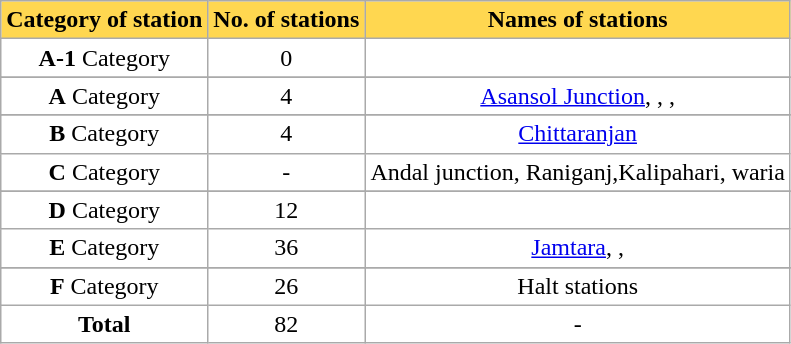<table class="wikitable sortable" style="background:#fff;">
<tr>
<th style="background:#ffd750;" !>Category of station</th>
<th style="background:#ffd750;" !>No. of stations</th>
<th style="background:#ffd750;" !>Names of stations</th>
</tr>
<tr>
<td style="text-align:center;"><strong>A-1</strong> Category</td>
<td style="text-align:center;">0</td>
<td style="text-align:center;"></td>
</tr>
<tr>
</tr>
<tr>
<td style="text-align:center;"><strong>A</strong> Category</td>
<td style="text-align:center;">4</td>
<td style="text-align:center;"><a href='#'>Asansol Junction</a>, , , </td>
</tr>
<tr>
</tr>
<tr>
<td style="text-align:center;"><strong>B</strong> Category</td>
<td style="text-align:center;">4</td>
<td style="text-align:center;"><a href='#'>Chittaranjan</a></td>
</tr>
<tr>
<td style="text-align:center;"><strong>C</strong> Category</td>
<td style="text-align:center;">-</td>
<td style="text-align:center;">Andal junction, Raniganj,Kalipahari, waria</td>
</tr>
<tr>
</tr>
<tr>
<td style="text-align:center;"><strong>D</strong> Category</td>
<td style="text-align:center;">12</td>
<td style="text-align:center;"></td>
</tr>
<tr>
<td style="text-align:center;"><strong>E</strong> Category</td>
<td style="text-align:center;">36</td>
<td style="text-align:center;"><a href='#'>Jamtara</a>, , </td>
</tr>
<tr>
</tr>
<tr>
<td style="text-align:center;"><strong>F</strong> Category</td>
<td style="text-align:center;">26</td>
<td style="text-align:center;">Halt stations</td>
</tr>
<tr>
<td style="text-align:center;"><strong>Total</strong></td>
<td style="text-align:center;">82</td>
<td style="text-align:center;">-</td>
</tr>
</table>
